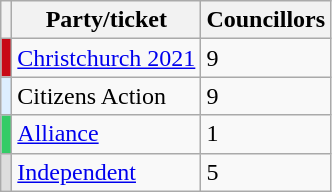<table class="wikitable">
<tr>
<th></th>
<th>Party/ticket</th>
<th>Councillors</th>
</tr>
<tr>
<td style="background:#C80815"></td>
<td><a href='#'>Christchurch 2021</a></td>
<td>9</td>
</tr>
<tr>
<td style="background:#DDEEFF"></td>
<td>Citizens Action</td>
<td>9</td>
</tr>
<tr>
<td style="background:#33CC66"></td>
<td><a href='#'>Alliance</a></td>
<td>1</td>
</tr>
<tr>
<td style="background:#DDDDDD"></td>
<td><a href='#'>Independent</a></td>
<td>5</td>
</tr>
</table>
